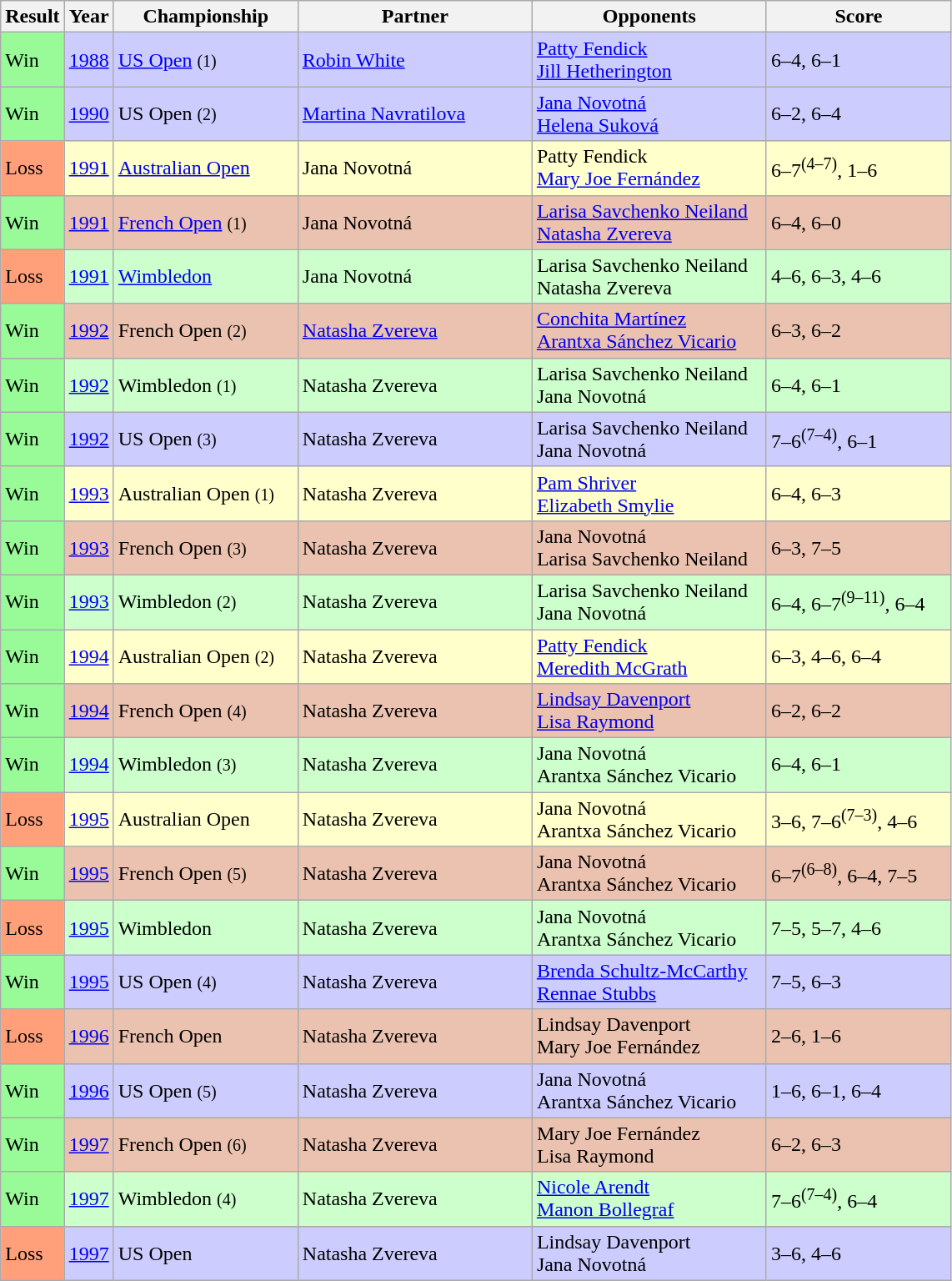<table class="sortable wikitable">
<tr>
<th>Result</th>
<th>Year</th>
<th style="width:140px">Championship</th>
<th style="width:180px">Partner</th>
<th style="width:180px">Opponents</th>
<th style="width:140px"  class="unsortable">Score</th>
</tr>
<tr style="background:#ccf;">
<td style="background:#98fb98;">Win</td>
<td><a href='#'>1988</a></td>
<td><a href='#'>US Open</a> <small>(1)</small></td>
<td> <a href='#'>Robin White</a></td>
<td> <a href='#'>Patty Fendick</a><br> <a href='#'>Jill Hetherington</a></td>
<td>6–4, 6–1</td>
</tr>
<tr style="background:#ccf;">
<td style="background:#98fb98;">Win</td>
<td><a href='#'>1990</a></td>
<td>US Open <small>(2)</small></td>
<td> <a href='#'>Martina Navratilova</a></td>
<td> <a href='#'>Jana Novotná</a><br> <a href='#'>Helena Suková</a></td>
<td>6–2, 6–4</td>
</tr>
<tr style="background:#ffc;">
<td style="background:#ffa07a;">Loss</td>
<td><a href='#'>1991</a></td>
<td><a href='#'>Australian Open</a></td>
<td> Jana Novotná</td>
<td> Patty Fendick<br> <a href='#'>Mary Joe Fernández</a></td>
<td>6–7<sup>(4–7)</sup>, 1–6</td>
</tr>
<tr style="background:#ebc2af;">
<td style="background:#98fb98;">Win</td>
<td><a href='#'>1991</a></td>
<td><a href='#'>French Open</a> <small>(1)</small></td>
<td> Jana Novotná</td>
<td> <a href='#'>Larisa Savchenko Neiland</a><br> <a href='#'>Natasha Zvereva</a></td>
<td>6–4, 6–0</td>
</tr>
<tr style="background:#cfc;">
<td style="background:#ffa07a;">Loss</td>
<td><a href='#'>1991</a></td>
<td><a href='#'>Wimbledon</a></td>
<td> Jana Novotná</td>
<td> Larisa Savchenko Neiland<br> Natasha Zvereva</td>
<td>4–6, 6–3, 4–6</td>
</tr>
<tr bgcolor="#ebc2af">
<td style="background:#98fb98;">Win</td>
<td><a href='#'>1992</a></td>
<td>French Open <small>(2)</small></td>
<td> <a href='#'>Natasha Zvereva</a></td>
<td> <a href='#'>Conchita Martínez</a><br> <a href='#'>Arantxa Sánchez Vicario</a></td>
<td>6–3, 6–2</td>
</tr>
<tr bgcolor="#cfc">
<td style="background:#98fb98;">Win</td>
<td><a href='#'>1992</a></td>
<td>Wimbledon <small>(1)</small></td>
<td> Natasha Zvereva</td>
<td> Larisa Savchenko Neiland<br> Jana Novotná</td>
<td>6–4, 6–1</td>
</tr>
<tr bgcolor="#ccf">
<td style="background:#98fb98;">Win</td>
<td><a href='#'>1992</a></td>
<td>US Open <small>(3)</small></td>
<td> Natasha Zvereva</td>
<td> Larisa Savchenko Neiland<br> Jana Novotná</td>
<td>7–6<sup>(7–4)</sup>, 6–1</td>
</tr>
<tr bgcolor="#ffc">
<td style="background:#98fb98;">Win</td>
<td><a href='#'>1993</a></td>
<td>Australian Open <small>(1)</small></td>
<td> Natasha Zvereva</td>
<td> <a href='#'>Pam Shriver</a><br> <a href='#'>Elizabeth Smylie</a></td>
<td>6–4, 6–3</td>
</tr>
<tr bgcolor="#ebc2af">
<td style="background:#98fb98;">Win</td>
<td><a href='#'>1993</a></td>
<td>French Open <small>(3)</small></td>
<td> Natasha Zvereva</td>
<td> Jana Novotná<br> Larisa Savchenko Neiland</td>
<td>6–3, 7–5</td>
</tr>
<tr bgcolor="#cfc">
<td style="background:#98fb98;">Win</td>
<td><a href='#'>1993</a></td>
<td>Wimbledon <small>(2)</small></td>
<td> Natasha Zvereva</td>
<td> Larisa Savchenko Neiland<br> Jana Novotná</td>
<td>6–4, 6–7<sup>(9–11)</sup>, 6–4</td>
</tr>
<tr style="background:#ffc;">
<td style="background:#98fb98;">Win</td>
<td><a href='#'>1994</a></td>
<td>Australian Open <small>(2)</small></td>
<td> Natasha Zvereva</td>
<td> <a href='#'>Patty Fendick</a><br> <a href='#'>Meredith McGrath</a></td>
<td>6–3, 4–6, 6–4</td>
</tr>
<tr style="background:#ebc2af;">
<td style="background:#98fb98;">Win</td>
<td><a href='#'>1994</a></td>
<td>French Open <small>(4)</small></td>
<td> Natasha Zvereva</td>
<td> <a href='#'>Lindsay Davenport</a><br> <a href='#'>Lisa Raymond</a></td>
<td>6–2, 6–2</td>
</tr>
<tr style="background:#cfc;">
<td style="background:#98fb98;">Win</td>
<td><a href='#'>1994</a></td>
<td>Wimbledon <small>(3)</small></td>
<td> Natasha Zvereva</td>
<td> Jana Novotná<br> Arantxa Sánchez Vicario</td>
<td>6–4, 6–1</td>
</tr>
<tr style="background:#ffc;">
<td style="background:#ffa07a;">Loss</td>
<td><a href='#'>1995</a></td>
<td>Australian Open</td>
<td> Natasha Zvereva</td>
<td> Jana Novotná<br> Arantxa Sánchez Vicario</td>
<td>3–6, 7–6<sup>(7–3)</sup>, 4–6</td>
</tr>
<tr style="background:#ebc2af;">
<td style="background:#98fb98;">Win</td>
<td><a href='#'>1995</a></td>
<td>French Open <small>(5)</small></td>
<td> Natasha Zvereva</td>
<td> Jana Novotná<br> Arantxa Sánchez Vicario</td>
<td>6–7<sup>(6–8)</sup>, 6–4, 7–5</td>
</tr>
<tr style="background:#cfc;">
<td style="background:#ffa07a;">Loss</td>
<td><a href='#'>1995</a></td>
<td>Wimbledon</td>
<td> Natasha Zvereva</td>
<td> Jana Novotná<br> Arantxa Sánchez Vicario</td>
<td>7–5, 5–7, 4–6</td>
</tr>
<tr style="background:#ccf;">
<td style="background:#98fb98;">Win</td>
<td><a href='#'>1995</a></td>
<td>US Open <small>(4)</small></td>
<td> Natasha Zvereva</td>
<td> <a href='#'>Brenda Schultz-McCarthy</a><br> <a href='#'>Rennae Stubbs</a></td>
<td>7–5, 6–3</td>
</tr>
<tr style="background:#ebc2af;">
<td style="background:#ffa07a;">Loss</td>
<td><a href='#'>1996</a></td>
<td>French Open</td>
<td> Natasha Zvereva</td>
<td> Lindsay Davenport<br> Mary Joe Fernández</td>
<td>2–6, 1–6</td>
</tr>
<tr style="background:#ccf;">
<td style="background:#98fb98;">Win</td>
<td><a href='#'>1996</a></td>
<td>US Open <small>(5)</small></td>
<td> Natasha Zvereva</td>
<td> Jana Novotná<br> Arantxa Sánchez Vicario</td>
<td>1–6, 6–1, 6–4</td>
</tr>
<tr style="background:#ebc2af;">
<td style="background:#98fb98;">Win</td>
<td><a href='#'>1997</a></td>
<td>French Open <small>(6)</small></td>
<td> Natasha Zvereva</td>
<td> Mary Joe Fernández<br> Lisa Raymond</td>
<td>6–2, 6–3</td>
</tr>
<tr style="background:#cfc;">
<td style="background:#98fb98;">Win</td>
<td><a href='#'>1997</a></td>
<td>Wimbledon <small>(4)</small></td>
<td> Natasha Zvereva</td>
<td> <a href='#'>Nicole Arendt</a><br> <a href='#'>Manon Bollegraf</a></td>
<td>7–6<sup>(7–4)</sup>, 6–4</td>
</tr>
<tr style="background:#ccf;">
<td style="background:#ffa07a;">Loss</td>
<td><a href='#'>1997</a></td>
<td>US Open</td>
<td> Natasha Zvereva</td>
<td> Lindsay Davenport<br> Jana Novotná</td>
<td>3–6, 4–6</td>
</tr>
</table>
